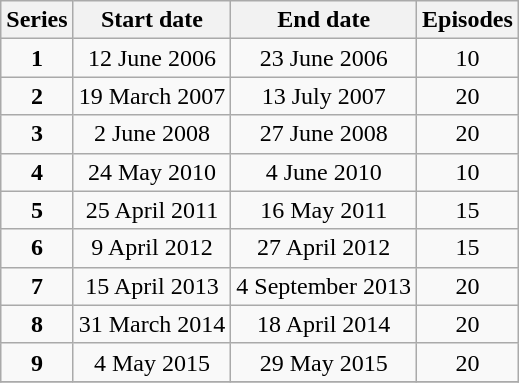<table class="wikitable" style="text-align:center;">
<tr>
<th>Series</th>
<th>Start date</th>
<th>End date</th>
<th>Episodes</th>
</tr>
<tr>
<td><strong>1</strong></td>
<td>12 June 2006</td>
<td>23 June 2006</td>
<td>10</td>
</tr>
<tr>
<td><strong>2</strong></td>
<td>19 March 2007</td>
<td>13 July 2007</td>
<td>20</td>
</tr>
<tr>
<td><strong>3</strong></td>
<td>2 June 2008</td>
<td>27 June 2008</td>
<td>20</td>
</tr>
<tr>
<td><strong>4</strong></td>
<td>24 May 2010</td>
<td>4 June 2010</td>
<td>10</td>
</tr>
<tr>
<td><strong>5</strong></td>
<td>25 April 2011</td>
<td>16 May 2011</td>
<td>15</td>
</tr>
<tr>
<td><strong>6</strong></td>
<td>9 April 2012</td>
<td>27 April 2012</td>
<td>15</td>
</tr>
<tr>
<td><strong>7</strong></td>
<td>15 April 2013</td>
<td>4 September 2013</td>
<td>20</td>
</tr>
<tr>
<td><strong>8</strong></td>
<td>31 March 2014</td>
<td>18 April 2014</td>
<td>20</td>
</tr>
<tr>
<td><strong>9</strong></td>
<td>4 May 2015</td>
<td>29 May 2015</td>
<td>20</td>
</tr>
<tr>
</tr>
</table>
